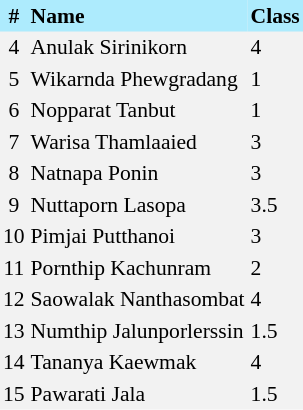<table border=0 cellpadding=2 cellspacing=0  |- bgcolor=#F2F2F2 style="text-align:center; font-size:90%;">
<tr bgcolor=#ADEBFD>
<th>#</th>
<th align=left>Name</th>
<th align=left>Class</th>
</tr>
<tr>
<td>4</td>
<td align=left>Anulak Sirinikorn</td>
<td align=left>4</td>
</tr>
<tr>
<td>5</td>
<td align=left>Wikarnda Phewgradang</td>
<td align=left>1</td>
</tr>
<tr>
<td>6</td>
<td align=left>Nopparat Tanbut</td>
<td align=left>1</td>
</tr>
<tr>
<td>7</td>
<td align=left>Warisa Thamlaaied</td>
<td align=left>3</td>
</tr>
<tr>
<td>8</td>
<td align=left>Natnapa Ponin</td>
<td align=left>3</td>
</tr>
<tr>
<td>9</td>
<td align=left>Nuttaporn Lasopa</td>
<td align=left>3.5</td>
</tr>
<tr>
<td>10</td>
<td align=left>Pimjai Putthanoi</td>
<td align=left>3</td>
</tr>
<tr>
<td>11</td>
<td align=left>Pornthip Kachunram</td>
<td align=left>2</td>
</tr>
<tr>
<td>12</td>
<td align=left>Saowalak Nanthasombat</td>
<td align=left>4</td>
</tr>
<tr>
<td>13</td>
<td align=left>Numthip Jalunporlerssin</td>
<td align=left>1.5</td>
</tr>
<tr>
<td>14</td>
<td align=left>Tananya Kaewmak</td>
<td align=left>4</td>
</tr>
<tr>
<td>15</td>
<td align=left>Pawarati Jala</td>
<td align=left>1.5</td>
</tr>
</table>
